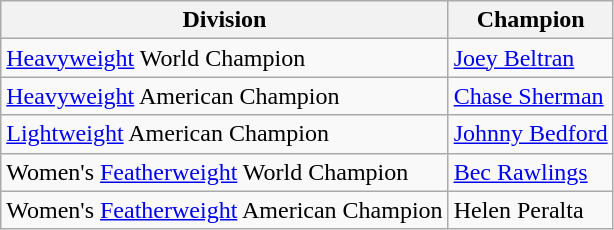<table class="wikitable sortable">
<tr>
<th>Division</th>
<th>Champion</th>
</tr>
<tr>
<td><a href='#'>Heavyweight</a> World Champion</td>
<td> <a href='#'>Joey Beltran</a></td>
</tr>
<tr>
<td><a href='#'>Heavyweight</a> American Champion</td>
<td> <a href='#'>Chase Sherman</a></td>
</tr>
<tr>
<td><a href='#'>Lightweight</a> American Champion</td>
<td> <a href='#'>Johnny Bedford</a></td>
</tr>
<tr>
<td>Women's <a href='#'>Featherweight</a> World Champion</td>
<td> <a href='#'>Bec Rawlings</a></td>
</tr>
<tr>
<td>Women's <a href='#'>Featherweight</a> American Champion</td>
<td> Helen Peralta</td>
</tr>
</table>
